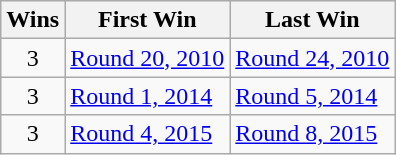<table class="wikitable">
<tr>
<th>Wins</th>
<th>First Win</th>
<th>Last Win</th>
</tr>
<tr>
<td style="text-align:center;">3</td>
<td><a href='#'>Round 20, 2010</a></td>
<td><a href='#'>Round 24, 2010</a></td>
</tr>
<tr>
<td style="text-align:center;">3</td>
<td><a href='#'>Round 1, 2014</a></td>
<td><a href='#'>Round 5, 2014</a></td>
</tr>
<tr>
<td style="text-align:center;">3</td>
<td><a href='#'>Round 4, 2015</a></td>
<td><a href='#'>Round 8, 2015</a></td>
</tr>
</table>
